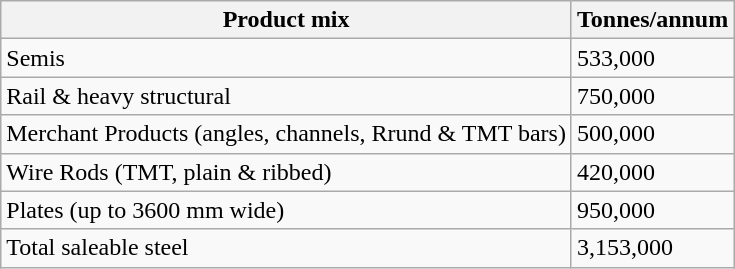<table class="wikitable" border="1">
<tr>
<th>Product mix</th>
<th>Tonnes/annum</th>
</tr>
<tr>
<td>Semis</td>
<td>533,000</td>
</tr>
<tr>
<td>Rail & heavy structural</td>
<td>750,000</td>
</tr>
<tr>
<td>Merchant Products (angles, channels, Rrund & TMT bars)</td>
<td>500,000</td>
</tr>
<tr>
<td>Wire Rods (TMT, plain & ribbed)</td>
<td>420,000</td>
</tr>
<tr>
<td>Plates (up to 3600 mm wide)</td>
<td>950,000</td>
</tr>
<tr>
<td>Total saleable steel</td>
<td>3,153,000</td>
</tr>
</table>
